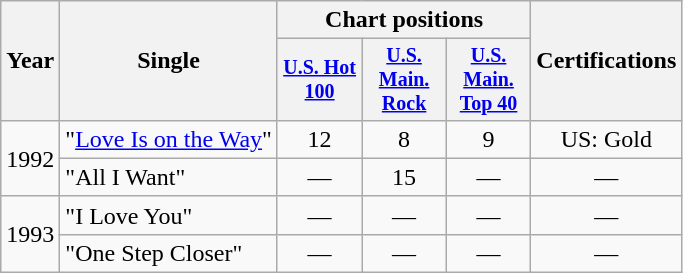<table class="wikitable" style="text-align:center;">
<tr>
<th rowspan="2">Year</th>
<th rowspan="2">Single</th>
<th colspan="3">Chart positions</th>
<th rowspan="2">Certifications</th>
</tr>
<tr style="font-size:smaller;">
<th style="width:50px;"><a href='#'>U.S. Hot 100</a></th>
<th style="width:50px;"><a href='#'>U.S. Main. Rock</a></th>
<th style="width:50px;"><a href='#'>U.S. Main. Top 40</a></th>
</tr>
<tr>
<td rowspan="2">1992</td>
<td style="text-align:left;">"<a href='#'>Love Is on the Way</a>"</td>
<td>12</td>
<td>8</td>
<td>9</td>
<td>US: Gold</td>
</tr>
<tr>
<td style="text-align:left;">"All I Want"</td>
<td>—</td>
<td>15</td>
<td>—</td>
<td>—</td>
</tr>
<tr>
<td rowspan="2">1993</td>
<td style="text-align:left;">"I Love You" </td>
<td>—</td>
<td>—</td>
<td>—</td>
<td>—</td>
</tr>
<tr>
<td style="text-align:left;">"One Step Closer"</td>
<td>—</td>
<td>—</td>
<td>—</td>
<td>—</td>
</tr>
</table>
